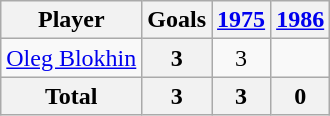<table class="wikitable sortable" style="text-align:center;">
<tr>
<th>Player</th>
<th>Goals</th>
<th><a href='#'>1975</a></th>
<th><a href='#'>1986</a></th>
</tr>
<tr>
<td align="left"> <a href='#'>Oleg Blokhin</a></td>
<th>3</th>
<td>3</td>
<td></td>
</tr>
<tr class="sortbottom">
<th>Total</th>
<th>3</th>
<th>3</th>
<th>0</th>
</tr>
</table>
